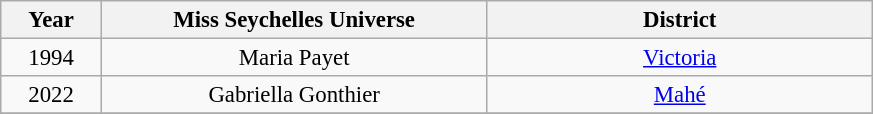<table class="wikitable sortable" style="font-size: 95%; text-align:center">
<tr>
<th width="60">Year</th>
<th width="250">Miss Seychelles Universe</th>
<th width="250">District</th>
</tr>
<tr>
<td>1994</td>
<td>Maria Payet</td>
<td><a href='#'>Victoria</a></td>
</tr>
<tr>
<td>2022</td>
<td>Gabriella Gonthier</td>
<td><a href='#'>Mahé</a></td>
</tr>
<tr>
</tr>
</table>
